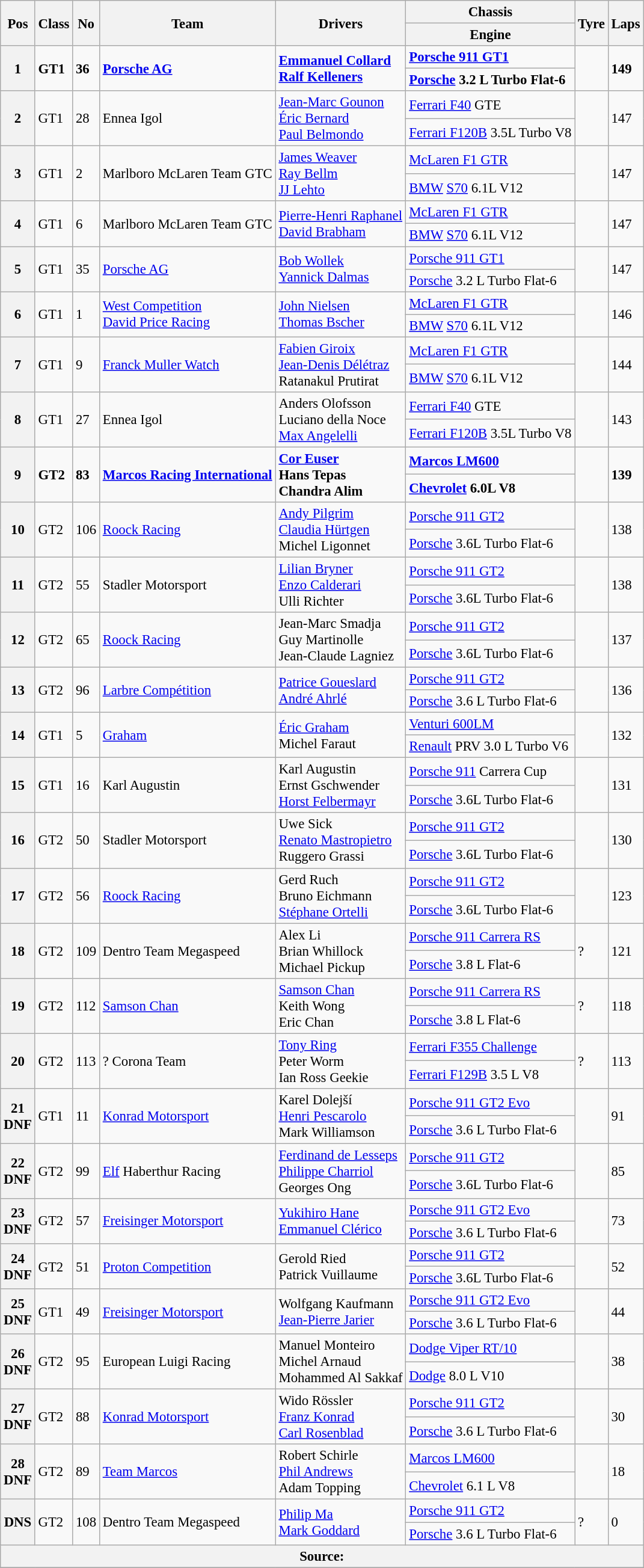<table class="wikitable" style="font-size: 95%;">
<tr>
<th rowspan=2>Pos</th>
<th rowspan=2>Class</th>
<th rowspan=2>No</th>
<th rowspan=2>Team</th>
<th rowspan=2>Drivers</th>
<th>Chassis</th>
<th rowspan=2>Tyre</th>
<th rowspan=2>Laps</th>
</tr>
<tr>
<th>Engine</th>
</tr>
<tr>
<th rowspan=2>1</th>
<td rowspan=2><strong>GT1</strong></td>
<td rowspan=2><strong>36</strong></td>
<td rowspan=2><strong> <a href='#'>Porsche AG</a></strong></td>
<td rowspan=2><strong> <a href='#'>Emmanuel Collard</a><br> <a href='#'>Ralf Kelleners</a></strong></td>
<td><strong><a href='#'>Porsche 911 GT1</a></strong></td>
<td rowspan=2></td>
<td rowspan=2><strong>149</strong></td>
</tr>
<tr>
<td><strong><a href='#'>Porsche</a> 3.2 L Turbo Flat-6</strong></td>
</tr>
<tr>
<th rowspan=2>2</th>
<td rowspan=2>GT1</td>
<td rowspan=2>28</td>
<td rowspan=2> Ennea Igol</td>
<td rowspan=2> <a href='#'>Jean-Marc Gounon</a><br> <a href='#'>Éric Bernard</a><br> <a href='#'>Paul Belmondo</a></td>
<td><a href='#'>Ferrari F40</a> GTE</td>
<td rowspan=2></td>
<td rowspan=2>147</td>
</tr>
<tr>
<td><a href='#'>Ferrari F120B</a> 3.5L Turbo V8</td>
</tr>
<tr>
<th rowspan=2>3</th>
<td rowspan=2>GT1</td>
<td rowspan=2>2</td>
<td rowspan=2> Marlboro McLaren Team GTC</td>
<td rowspan=2> <a href='#'>James Weaver</a><br> <a href='#'>Ray Bellm</a><br> <a href='#'>JJ Lehto</a></td>
<td><a href='#'>McLaren F1 GTR</a></td>
<td rowspan=2></td>
<td rowspan=2>147</td>
</tr>
<tr>
<td><a href='#'>BMW</a> <a href='#'>S70</a> 6.1L V12</td>
</tr>
<tr>
<th rowspan=2>4</th>
<td rowspan=2>GT1</td>
<td rowspan=2>6</td>
<td rowspan=2> Marlboro McLaren Team GTC</td>
<td rowspan=2> <a href='#'>Pierre-Henri Raphanel</a><br> <a href='#'>David Brabham</a></td>
<td><a href='#'>McLaren F1 GTR</a></td>
<td rowspan=2></td>
<td rowspan=2>147</td>
</tr>
<tr>
<td><a href='#'>BMW</a> <a href='#'>S70</a> 6.1L V12</td>
</tr>
<tr>
<th rowspan=2>5</th>
<td rowspan=2>GT1</td>
<td rowspan=2>35</td>
<td rowspan=2> <a href='#'>Porsche AG</a></td>
<td rowspan=2> <a href='#'>Bob Wollek</a><br> <a href='#'>Yannick Dalmas</a></td>
<td><a href='#'>Porsche 911 GT1</a></td>
<td rowspan=2></td>
<td rowspan=2>147</td>
</tr>
<tr>
<td><a href='#'>Porsche</a> 3.2 L Turbo Flat-6</td>
</tr>
<tr>
<th rowspan=2>6</th>
<td rowspan=2>GT1</td>
<td rowspan=2>1</td>
<td rowspan=2> <a href='#'>West Competition</a><br> <a href='#'>David Price Racing</a></td>
<td rowspan=2> <a href='#'>John Nielsen</a><br> <a href='#'>Thomas Bscher</a></td>
<td><a href='#'>McLaren F1 GTR</a></td>
<td rowspan=2></td>
<td rowspan=2>146</td>
</tr>
<tr>
<td><a href='#'>BMW</a> <a href='#'>S70</a> 6.1L V12</td>
</tr>
<tr>
<th rowspan=2>7</th>
<td rowspan=2>GT1</td>
<td rowspan=2>9</td>
<td rowspan=2> <a href='#'>Franck Muller Watch</a></td>
<td rowspan=2> <a href='#'>Fabien Giroix</a><br> <a href='#'>Jean-Denis Délétraz</a><br> Ratanakul Prutirat</td>
<td><a href='#'>McLaren F1 GTR</a></td>
<td rowspan=2></td>
<td rowspan=2>144</td>
</tr>
<tr>
<td><a href='#'>BMW</a> <a href='#'>S70</a> 6.1L V12</td>
</tr>
<tr>
<th rowspan=2>8</th>
<td rowspan=2>GT1</td>
<td rowspan=2>27</td>
<td rowspan=2> Ennea Igol</td>
<td rowspan=2> Anders Olofsson<br> Luciano della Noce<br> <a href='#'>Max Angelelli</a></td>
<td><a href='#'>Ferrari F40</a> GTE</td>
<td rowspan=2></td>
<td rowspan=2>143</td>
</tr>
<tr>
<td><a href='#'>Ferrari F120B</a> 3.5L Turbo V8</td>
</tr>
<tr>
<th rowspan=2>9</th>
<td rowspan=2><strong>GT2</strong></td>
<td rowspan=2><strong>83</strong></td>
<td rowspan=2><strong> <a href='#'>Marcos Racing International</a></strong></td>
<td rowspan=2><strong> <a href='#'>Cor Euser</a><br> Hans Tepas<br> Chandra Alim</strong></td>
<td><a href='#'><strong>Marcos LM600</strong></a></td>
<td rowspan=2></td>
<td rowspan=2><strong>139</strong></td>
</tr>
<tr>
<td><strong><a href='#'>Chevrolet</a> 6.0L V8</strong></td>
</tr>
<tr>
<th rowspan=2>10</th>
<td rowspan=2>GT2</td>
<td rowspan=2>106</td>
<td rowspan=2> <a href='#'>Roock Racing</a></td>
<td rowspan=2> <a href='#'>Andy Pilgrim</a><br> <a href='#'>Claudia Hürtgen</a><br> Michel Ligonnet</td>
<td><a href='#'>Porsche 911 GT2</a></td>
<td rowspan=2></td>
<td rowspan=2>138</td>
</tr>
<tr>
<td><a href='#'>Porsche</a> 3.6L Turbo Flat-6</td>
</tr>
<tr>
<th rowspan=2>11</th>
<td rowspan=2>GT2</td>
<td rowspan=2>55</td>
<td rowspan=2> Stadler Motorsport</td>
<td rowspan=2> <a href='#'>Lilian Bryner</a><br> <a href='#'>Enzo Calderari</a><br> Ulli Richter</td>
<td><a href='#'>Porsche 911 GT2</a></td>
<td rowspan=2></td>
<td rowspan=2>138</td>
</tr>
<tr>
<td><a href='#'>Porsche</a> 3.6L Turbo Flat-6</td>
</tr>
<tr>
<th rowspan=2>12</th>
<td rowspan=2>GT2</td>
<td rowspan=2>65</td>
<td rowspan=2> <a href='#'>Roock Racing</a></td>
<td rowspan=2> Jean-Marc Smadja<br> Guy Martinolle<br> Jean-Claude Lagniez</td>
<td><a href='#'>Porsche 911 GT2</a></td>
<td rowspan=2></td>
<td rowspan=2>137</td>
</tr>
<tr>
<td><a href='#'>Porsche</a> 3.6L Turbo Flat-6</td>
</tr>
<tr>
<th rowspan=2>13</th>
<td rowspan=2>GT2</td>
<td rowspan=2>96</td>
<td rowspan=2> <a href='#'>Larbre Compétition</a></td>
<td rowspan=2> <a href='#'>Patrice Goueslard</a><br> <a href='#'>André Ahrlé</a></td>
<td><a href='#'>Porsche 911 GT2</a></td>
<td rowspan=2></td>
<td rowspan=2>136</td>
</tr>
<tr>
<td><a href='#'>Porsche</a> 3.6 L Turbo Flat-6</td>
</tr>
<tr>
<th rowspan=2>14</th>
<td rowspan=2>GT1</td>
<td rowspan=2>5</td>
<td rowspan=2> <a href='#'>Graham</a></td>
<td rowspan=2> <a href='#'>Éric Graham</a><br> Michel Faraut</td>
<td><a href='#'>Venturi 600LM</a></td>
<td rowspan=2></td>
<td rowspan=2>132</td>
</tr>
<tr>
<td><a href='#'>Renault</a> PRV 3.0 L Turbo V6</td>
</tr>
<tr>
<th rowspan=2>15</th>
<td rowspan=2>GT1</td>
<td rowspan=2>16</td>
<td rowspan=2> Karl Augustin</td>
<td rowspan=2> Karl Augustin<br> Ernst Gschwender<br> <a href='#'>Horst Felbermayr</a></td>
<td><a href='#'>Porsche 911</a> Carrera Cup</td>
<td rowspan=2></td>
<td rowspan=2>131</td>
</tr>
<tr>
<td><a href='#'>Porsche</a> 3.6L Turbo Flat-6</td>
</tr>
<tr>
<th rowspan=2>16</th>
<td rowspan=2>GT2</td>
<td rowspan=2>50</td>
<td rowspan=2> Stadler Motorsport</td>
<td rowspan=2> Uwe Sick<br> <a href='#'>Renato Mastropietro</a><br> Ruggero Grassi</td>
<td><a href='#'>Porsche 911 GT2</a></td>
<td rowspan=2></td>
<td rowspan=2>130</td>
</tr>
<tr>
<td><a href='#'>Porsche</a> 3.6L Turbo Flat-6</td>
</tr>
<tr>
<th rowspan=2>17</th>
<td rowspan=2>GT2</td>
<td rowspan=2>56</td>
<td rowspan=2> <a href='#'>Roock Racing</a></td>
<td rowspan=2> Gerd Ruch<br> Bruno Eichmann<br> <a href='#'>Stéphane Ortelli</a></td>
<td><a href='#'>Porsche 911 GT2</a></td>
<td rowspan=2></td>
<td rowspan=2>123</td>
</tr>
<tr>
<td><a href='#'>Porsche</a> 3.6L Turbo Flat-6</td>
</tr>
<tr>
<th rowspan=2>18</th>
<td rowspan=2>GT2</td>
<td rowspan=2>109</td>
<td rowspan=2> Dentro Team Megaspeed</td>
<td rowspan=2> Alex Li<br> Brian Whillock<br> Michael Pickup</td>
<td><a href='#'>Porsche 911 Carrera RS</a></td>
<td rowspan=2>?</td>
<td rowspan=2>121</td>
</tr>
<tr>
<td><a href='#'>Porsche</a> 3.8 L Flat-6</td>
</tr>
<tr>
<th rowspan=2>19</th>
<td rowspan=2>GT2</td>
<td rowspan=2>112</td>
<td rowspan=2> <a href='#'>Samson Chan</a></td>
<td rowspan=2> <a href='#'>Samson Chan</a><br> Keith Wong<br> Eric Chan</td>
<td><a href='#'>Porsche 911 Carrera RS</a></td>
<td rowspan=2>?</td>
<td rowspan=2>118</td>
</tr>
<tr>
<td><a href='#'>Porsche</a> 3.8 L Flat-6</td>
</tr>
<tr>
<th rowspan=2>20</th>
<td rowspan=2>GT2</td>
<td rowspan=2>113</td>
<td rowspan=2>? Corona Team</td>
<td rowspan=2> <a href='#'>Tony Ring</a><br> Peter Worm<br> Ian Ross Geekie</td>
<td><a href='#'>Ferrari F355 Challenge</a></td>
<td rowspan=2>?</td>
<td rowspan=2>113</td>
</tr>
<tr>
<td><a href='#'>Ferrari F129B</a> 3.5 L V8</td>
</tr>
<tr>
<th rowspan=2>21<br>DNF</th>
<td rowspan=2>GT1</td>
<td rowspan=2>11</td>
<td rowspan=2> <a href='#'>Konrad Motorsport</a></td>
<td rowspan=2> Karel Dolejší<br> <a href='#'>Henri Pescarolo</a><br> Mark Williamson</td>
<td><a href='#'>Porsche 911 GT2 Evo</a></td>
<td rowspan=2></td>
<td rowspan=2>91</td>
</tr>
<tr>
<td><a href='#'>Porsche</a> 3.6 L Turbo Flat-6</td>
</tr>
<tr>
<th rowspan=2>22<br>DNF</th>
<td rowspan=2>GT2</td>
<td rowspan=2>99</td>
<td rowspan=2> <a href='#'>Elf</a> Haberthur Racing</td>
<td rowspan=2> <a href='#'>Ferdinand de Lesseps</a><br> <a href='#'>Philippe Charriol</a><br> Georges Ong</td>
<td><a href='#'>Porsche 911 GT2</a></td>
<td rowspan=2></td>
<td rowspan=2>85</td>
</tr>
<tr>
<td><a href='#'>Porsche</a> 3.6L Turbo Flat-6</td>
</tr>
<tr>
<th rowspan=2>23<br>DNF</th>
<td rowspan=2>GT2</td>
<td rowspan=2>57</td>
<td rowspan=2> <a href='#'>Freisinger Motorsport</a></td>
<td rowspan=2> <a href='#'>Yukihiro Hane</a><br> <a href='#'>Emmanuel Clérico</a></td>
<td><a href='#'>Porsche 911 GT2 Evo</a></td>
<td rowspan=2></td>
<td rowspan=2>73</td>
</tr>
<tr>
<td><a href='#'>Porsche</a> 3.6 L Turbo Flat-6</td>
</tr>
<tr>
<th rowspan=2>24<br>DNF</th>
<td rowspan=2>GT2</td>
<td rowspan=2>51</td>
<td rowspan=2> <a href='#'>Proton Competition</a></td>
<td rowspan=2> Gerold Ried<br> Patrick Vuillaume</td>
<td><a href='#'>Porsche 911 GT2</a></td>
<td rowspan=2></td>
<td rowspan=2>52</td>
</tr>
<tr>
<td><a href='#'>Porsche</a> 3.6L Turbo Flat-6</td>
</tr>
<tr>
<th rowspan=2>25<br>DNF</th>
<td rowspan=2>GT1</td>
<td rowspan=2>49</td>
<td rowspan=2> <a href='#'>Freisinger Motorsport</a></td>
<td rowspan=2> Wolfgang Kaufmann<br> <a href='#'>Jean-Pierre Jarier</a></td>
<td><a href='#'>Porsche 911 GT2 Evo</a></td>
<td rowspan=2></td>
<td rowspan=2>44</td>
</tr>
<tr>
<td><a href='#'>Porsche</a> 3.6 L Turbo Flat-6</td>
</tr>
<tr>
<th rowspan=2>26<br>DNF</th>
<td rowspan=2>GT2</td>
<td rowspan=2>95</td>
<td rowspan=2> European Luigi Racing</td>
<td rowspan=2> Manuel Monteiro<br> Michel Arnaud<br> Mohammed Al Sakkaf</td>
<td><a href='#'>Dodge Viper RT/10</a></td>
<td rowspan=2></td>
<td rowspan=2>38</td>
</tr>
<tr>
<td><a href='#'>Dodge</a> 8.0 L V10</td>
</tr>
<tr>
<th rowspan=2>27<br>DNF</th>
<td rowspan=2>GT2</td>
<td rowspan=2>88</td>
<td rowspan=2> <a href='#'>Konrad Motorsport</a></td>
<td rowspan=2> Wido Rössler<br> <a href='#'>Franz Konrad</a><br> <a href='#'>Carl Rosenblad</a></td>
<td><a href='#'>Porsche 911 GT2</a></td>
<td rowspan=2></td>
<td rowspan=2>30</td>
</tr>
<tr>
<td><a href='#'>Porsche</a> 3.6 L Turbo Flat-6</td>
</tr>
<tr>
<th rowspan=2>28<br>DNF</th>
<td rowspan=2>GT2</td>
<td rowspan=2>89</td>
<td rowspan=2> <a href='#'>Team Marcos</a></td>
<td rowspan=2> Robert Schirle<br> <a href='#'>Phil Andrews</a><br> Adam Topping</td>
<td><a href='#'>Marcos LM600</a></td>
<td rowspan=2></td>
<td rowspan=2>18</td>
</tr>
<tr>
<td><a href='#'>Chevrolet</a> 6.1 L V8</td>
</tr>
<tr>
<th rowspan=2>DNS</th>
<td rowspan=2>GT2</td>
<td rowspan=2>108</td>
<td rowspan=2> Dentro Team Megaspeed</td>
<td rowspan=2> <a href='#'>Philip Ma</a><br> <a href='#'>Mark Goddard</a></td>
<td><a href='#'>Porsche 911 GT2</a></td>
<td rowspan=2>?</td>
<td rowspan=2>0</td>
</tr>
<tr>
<td><a href='#'>Porsche</a> 3.6 L Turbo Flat-6</td>
</tr>
<tr>
<th colspan="8">Source:</th>
</tr>
<tr>
</tr>
</table>
